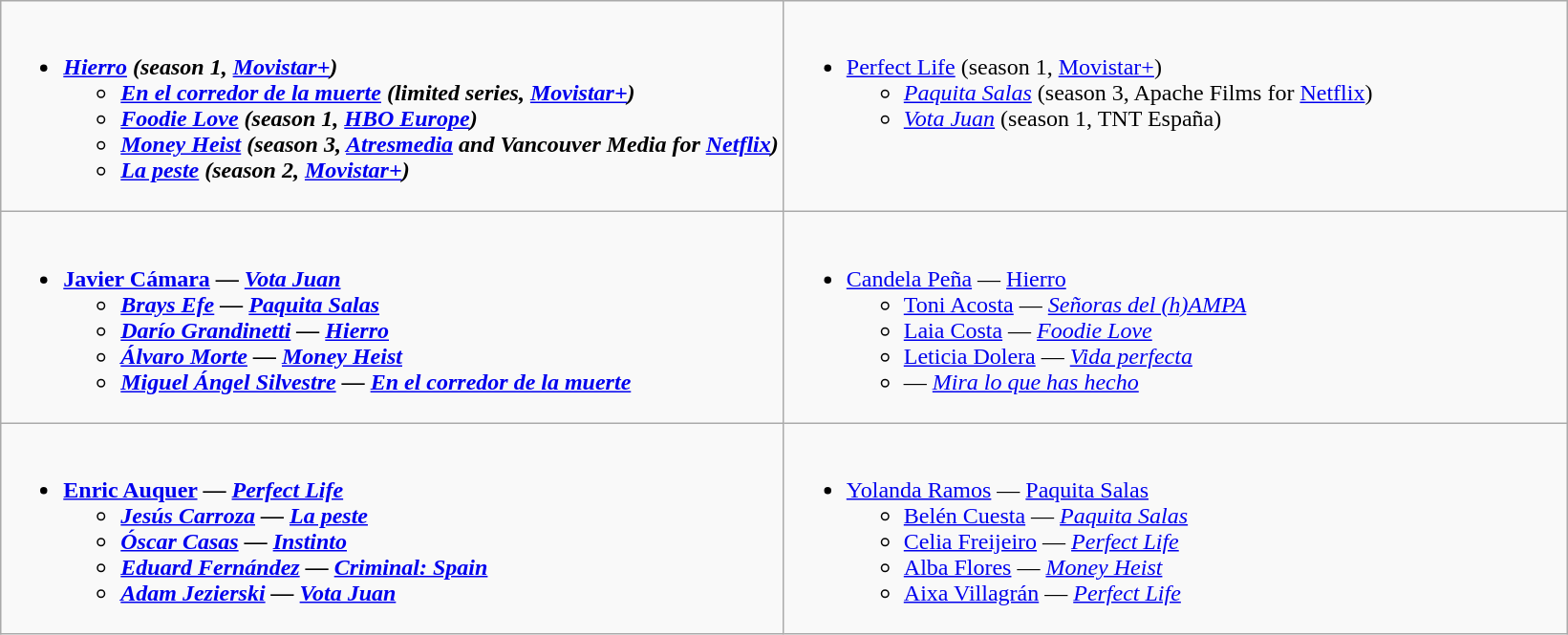<table class=wikitable style="width="100%">
<tr>
<td style="vertical-align:top;" width="50%"><br><ul><li><strong><em><a href='#'>Hierro</a><em> (season 1, <a href='#'>Movistar+</a>)<strong><ul><li></em><a href='#'>En el corredor de la muerte</a><em> (limited series, <a href='#'>Movistar+</a>)</li><li></em><a href='#'>Foodie Love</a><em> (season 1, <a href='#'>HBO Europe</a>)</li><li></em><a href='#'>Money Heist</a><em> (season 3, <a href='#'>Atresmedia</a> and Vancouver Media for <a href='#'>Netflix</a>)</li><li></em><a href='#'>La peste</a><em> (season 2, <a href='#'>Movistar+</a>)</li></ul></li></ul></td>
<td style="vertical-align:top;" width="50%"><br><ul><li></em></strong><a href='#'>Perfect Life</a></em> (season 1, <a href='#'>Movistar+</a>)</strong><ul><li><em><a href='#'>Paquita Salas</a></em> (season 3, Apache Films for <a href='#'>Netflix</a>)</li><li><em><a href='#'>Vota Juan</a></em> (season 1, TNT España)</li></ul></li></ul></td>
</tr>
<tr>
<td style="vertical-align:top;" width="50%"><br><ul><li><strong><a href='#'>Javier Cámara</a> — <em><a href='#'>Vota Juan</a><strong><em><ul><li><a href='#'>Brays Efe</a> — </em><a href='#'>Paquita Salas</a><em></li><li><a href='#'>Darío Grandinetti</a> — </em><a href='#'>Hierro</a><em></li><li><a href='#'>Álvaro Morte</a> — </em><a href='#'>Money Heist</a><em></li><li><a href='#'>Miguel Ángel Silvestre</a> — </em><a href='#'>En el corredor de la muerte</a><em></li></ul></li></ul></td>
<td style="vertical-align:top;" width="50%"><br><ul><li></strong><a href='#'>Candela Peña</a> — </em><a href='#'>Hierro</a></em></strong><ul><li><a href='#'>Toni Acosta</a> — <em><a href='#'>Señoras del (h)AMPA</a></em></li><li><a href='#'>Laia Costa</a> — <em><a href='#'>Foodie Love</a></em></li><li><a href='#'>Leticia Dolera</a> — <em><a href='#'>Vida perfecta</a></em></li><li> — <em><a href='#'>Mira lo que has hecho</a></em></li></ul></li></ul></td>
</tr>
<tr>
<td style="vertical-align:top;" width="50%"><br><ul><li><strong><a href='#'>Enric Auquer</a> — <em><a href='#'>Perfect Life</a><strong><em><ul><li><a href='#'>Jesús Carroza</a> — </em><a href='#'>La peste</a><em></li><li><a href='#'>Óscar Casas</a> — </em><a href='#'>Instinto</a><em></li><li><a href='#'>Eduard Fernández</a> — </em><a href='#'>Criminal: Spain</a><em></li><li><a href='#'>Adam Jezierski</a> — </em><a href='#'>Vota Juan</a><em></li></ul></li></ul></td>
<td style="vertical-align:top;" width="50%"><br><ul><li></strong><a href='#'>Yolanda Ramos</a> — </em><a href='#'>Paquita Salas</a></em></strong><ul><li><a href='#'>Belén Cuesta</a> — <em><a href='#'>Paquita Salas</a></em></li><li><a href='#'>Celia Freijeiro</a> — <em><a href='#'>Perfect Life</a></em></li><li><a href='#'>Alba Flores</a> — <em><a href='#'>Money Heist</a></em></li><li><a href='#'>Aixa Villagrán</a> — <em><a href='#'>Perfect Life</a></em></li></ul></li></ul></td>
</tr>
</table>
